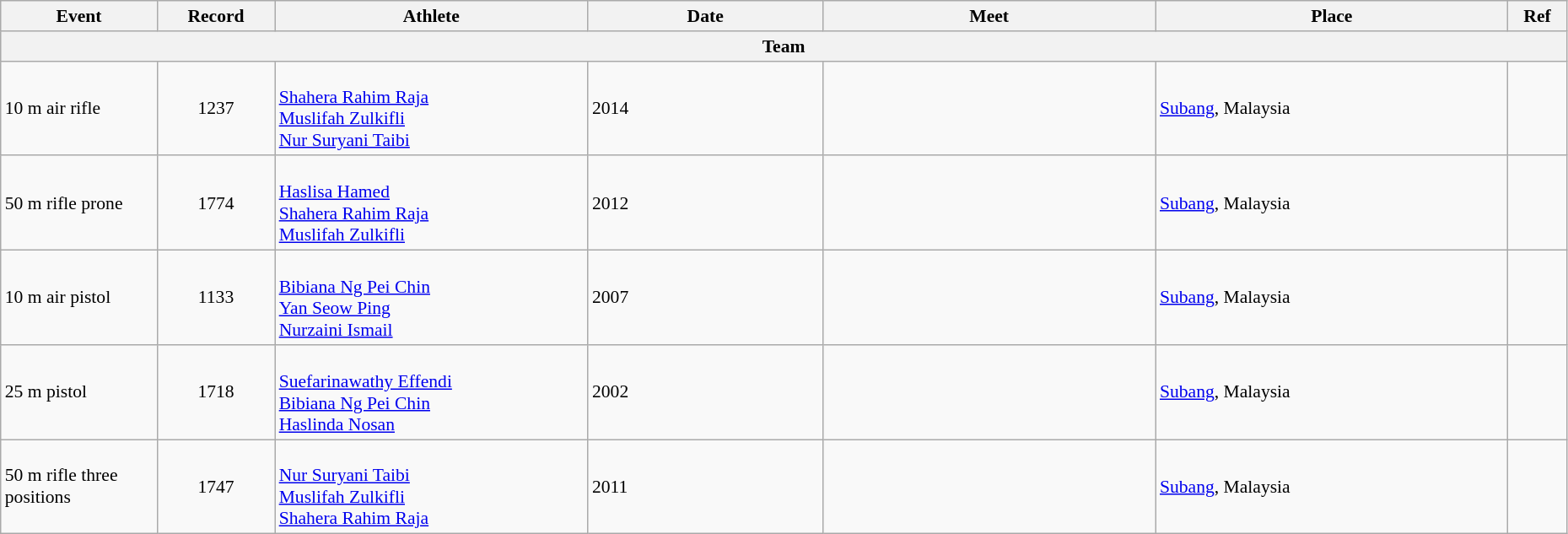<table class="wikitable" style="font-size:90%; width: 98%;">
<tr>
<th width=8%>Event</th>
<th width=6%>Record</th>
<th width=16%>Athlete</th>
<th width=12%>Date</th>
<th width=17%>Meet</th>
<th width=18%>Place</th>
<th width=3%>Ref</th>
</tr>
<tr bgcolor="#DDDDDD">
<th colspan="8">Team</th>
</tr>
<tr>
<td>10 m air rifle</td>
<td align=center>1237</td>
<td><br><a href='#'>Shahera Rahim Raja</a><br><a href='#'>Muslifah Zulkifli</a><br><a href='#'>Nur Suryani Taibi</a></td>
<td>2014</td>
<td></td>
<td> <a href='#'>Subang</a>, Malaysia</td>
<td></td>
</tr>
<tr>
<td>50 m rifle prone</td>
<td align=center>1774</td>
<td><br><a href='#'>Haslisa Hamed</a><br><a href='#'>Shahera Rahim Raja</a><br><a href='#'>Muslifah Zulkifli</a></td>
<td>2012</td>
<td></td>
<td> <a href='#'>Subang</a>, Malaysia</td>
<td></td>
</tr>
<tr>
<td>10 m air pistol</td>
<td align=center>1133</td>
<td><br><a href='#'>Bibiana Ng Pei Chin</a><br><a href='#'>Yan Seow Ping</a><br><a href='#'>Nurzaini Ismail</a></td>
<td>2007</td>
<td></td>
<td> <a href='#'>Subang</a>, Malaysia</td>
<td></td>
</tr>
<tr>
<td>25 m pistol</td>
<td align=center>1718</td>
<td><br><a href='#'>Suefarinawathy Effendi</a><br><a href='#'>Bibiana Ng Pei Chin</a><br><a href='#'>Haslinda Nosan</a></td>
<td>2002</td>
<td></td>
<td> <a href='#'>Subang</a>, Malaysia</td>
<td></td>
</tr>
<tr>
<td>50 m rifle three positions</td>
<td align=center>1747</td>
<td><br><a href='#'>Nur Suryani Taibi</a><br><a href='#'>Muslifah Zulkifli</a><br><a href='#'>Shahera Rahim Raja</a></td>
<td>2011</td>
<td></td>
<td> <a href='#'>Subang</a>, Malaysia</td>
<td></td>
</tr>
</table>
